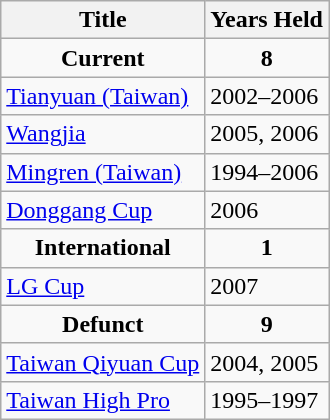<table class="wikitable">
<tr>
<th>Title</th>
<th>Years Held</th>
</tr>
<tr>
<td align="center"><strong>Current</strong></td>
<td align="center"><strong>8</strong></td>
</tr>
<tr>
<td> <a href='#'>Tianyuan (Taiwan)</a></td>
<td>2002–2006</td>
</tr>
<tr>
<td> <a href='#'>Wangjia</a></td>
<td>2005, 2006</td>
</tr>
<tr>
<td> <a href='#'>Mingren (Taiwan)</a></td>
<td>1994–2006</td>
</tr>
<tr>
<td> <a href='#'>Donggang Cup</a></td>
<td>2006</td>
</tr>
<tr>
<td align="center"><strong>International</strong></td>
<td align="center"><strong>1</strong></td>
</tr>
<tr>
<td>    <a href='#'>LG Cup</a></td>
<td>2007</td>
</tr>
<tr>
<td align="center"><strong>Defunct</strong></td>
<td align="center"><strong>9</strong></td>
</tr>
<tr>
<td> <a href='#'>Taiwan Qiyuan Cup</a></td>
<td>2004, 2005</td>
</tr>
<tr>
<td> <a href='#'>Taiwan High Pro</a></td>
<td>1995–1997</td>
</tr>
</table>
